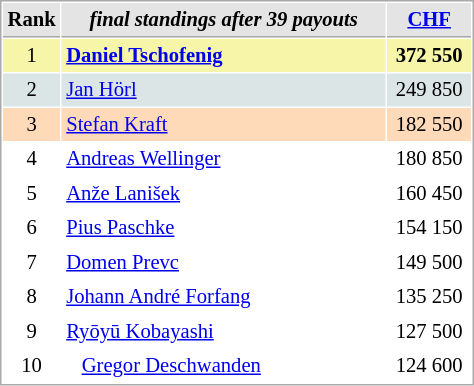<table cellspacing="1" cellpadding="3" style="border:1px solid #AAAAAA;font-size:86%">
<tr style="background-color: #E4E4E4;">
<th style="border-bottom:1px solid #AAAAAA; width: 10px;">Rank</th>
<th style="border-bottom:1px solid #AAAAAA; width: 210px;"><em>final standings after 39 payouts</em></th>
<th style="border-bottom:1px solid #AAAAAA; width: 50px;"><a href='#'>CHF</a></th>
</tr>
<tr style="background:#f7f6a8;">
<td align=center>1</td>
<td> <strong><a href='#'>Daniel Tschofenig</a></strong></td>
<td align=center><strong>372 550</strong></td>
</tr>
<tr style="background:#dce5e5;">
<td align=center>2</td>
<td> <a href='#'>Jan Hörl</a></td>
<td align=center>249 850</td>
</tr>
<tr style="background:#ffdab9;">
<td align=center>3</td>
<td> <a href='#'>Stefan Kraft</a></td>
<td align=center>182 550</td>
</tr>
<tr>
<td align=center>4</td>
<td> <a href='#'>Andreas Wellinger</a></td>
<td align=center>180 850</td>
</tr>
<tr>
<td align=center>5</td>
<td> <a href='#'>Anže Lanišek</a></td>
<td align=center>160 450</td>
</tr>
<tr>
<td align=center>6</td>
<td> <a href='#'>Pius Paschke</a></td>
<td align=center>154 150</td>
</tr>
<tr>
<td align=center>7</td>
<td> <a href='#'>Domen Prevc</a></td>
<td align=center>149 500</td>
</tr>
<tr>
<td align=center>8</td>
<td> <a href='#'>Johann André Forfang</a></td>
<td align=center>135 250</td>
</tr>
<tr>
<td align=center>9</td>
<td> <a href='#'>Ryōyū Kobayashi</a></td>
<td align=center>127 500</td>
</tr>
<tr>
<td align=center>10</td>
<td>   <a href='#'>Gregor Deschwanden</a></td>
<td align=center>124 600</td>
</tr>
</table>
